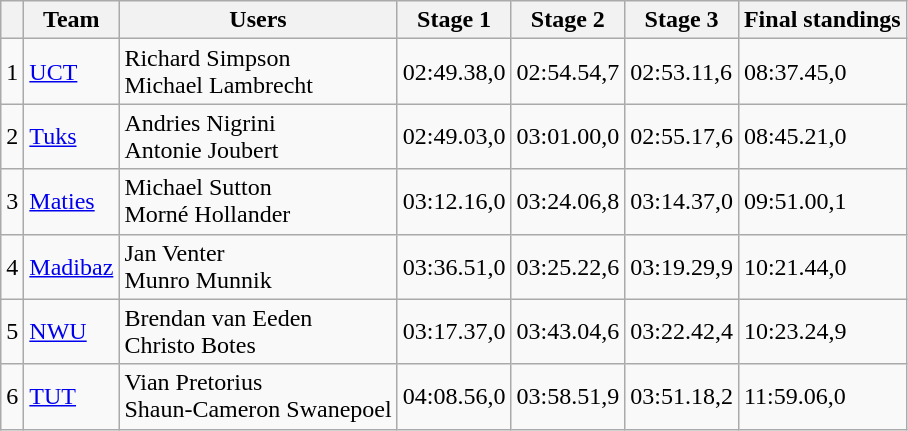<table class="wikitable">
<tr>
<th></th>
<th>Team</th>
<th>Users</th>
<th>Stage 1</th>
<th>Stage 2 </th>
<th>Stage 3 </th>
<th>Final standings</th>
</tr>
<tr>
<td>1</td>
<td><a href='#'>UCT</a></td>
<td>Richard Simpson<br>Michael Lambrecht</td>
<td>02:49.38,0</td>
<td>02:54.54,7</td>
<td>02:53.11,6</td>
<td>08:37.45,0</td>
</tr>
<tr>
<td>2</td>
<td><a href='#'>Tuks</a></td>
<td>Andries Nigrini<br>Antonie Joubert</td>
<td>02:49.03,0</td>
<td>03:01.00,0</td>
<td>02:55.17,6</td>
<td>08:45.21,0</td>
</tr>
<tr>
<td>3</td>
<td><a href='#'>Maties</a></td>
<td>Michael Sutton <br> Morné Hollander</td>
<td>03:12.16,0</td>
<td>03:24.06,8</td>
<td>03:14.37,0</td>
<td>09:51.00,1</td>
</tr>
<tr>
<td>4</td>
<td><a href='#'>Madibaz</a></td>
<td>Jan Venter <br>Munro Munnik</td>
<td>03:36.51,0</td>
<td>03:25.22,6</td>
<td>03:19.29,9</td>
<td>10:21.44,0</td>
</tr>
<tr>
<td>5</td>
<td><a href='#'>NWU</a></td>
<td>Brendan van Eeden <br> Christo Botes</td>
<td>03:17.37,0</td>
<td>03:43.04,6</td>
<td>03:22.42,4</td>
<td>10:23.24,9</td>
</tr>
<tr>
<td>6</td>
<td><a href='#'>TUT</a></td>
<td>Vian Pretorius <br>Shaun-Cameron Swanepoel</td>
<td>04:08.56,0</td>
<td>03:58.51,9</td>
<td>03:51.18,2</td>
<td>11:59.06,0</td>
</tr>
</table>
